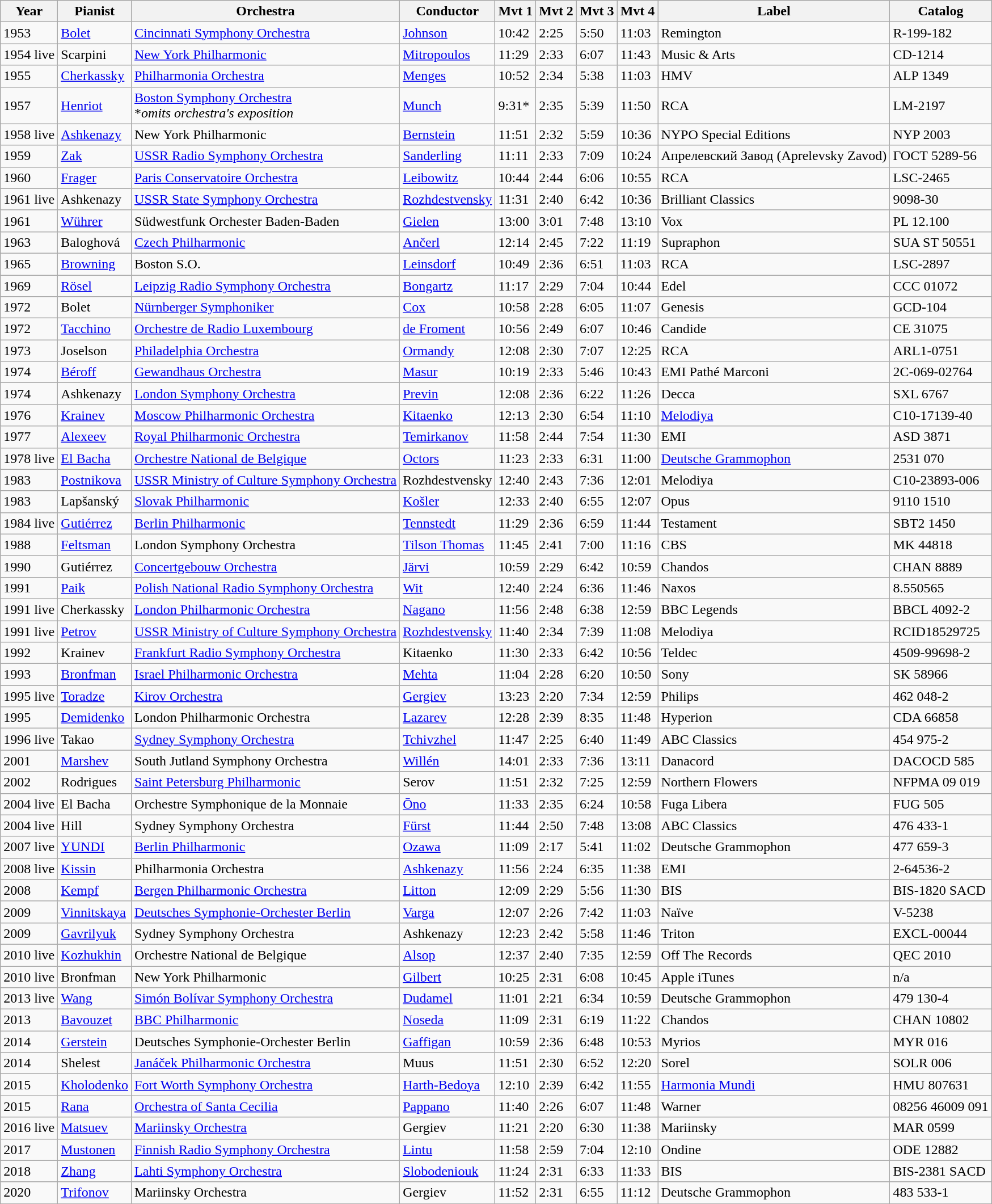<table class="wikitable sortable">
<tr>
<th>Year</th>
<th>Pianist</th>
<th>Orchestra</th>
<th>Conductor</th>
<th>Mvt 1</th>
<th>Mvt 2</th>
<th>Mvt 3</th>
<th>Mvt 4</th>
<th>Label</th>
<th>Catalog</th>
</tr>
<tr>
<td>1953</td>
<td><a href='#'>Bolet</a></td>
<td><a href='#'>Cincinnati Symphony Orchestra</a></td>
<td><a href='#'>Johnson</a></td>
<td>10:42</td>
<td>2:25</td>
<td>5:50</td>
<td>11:03</td>
<td>Remington</td>
<td>R-199-182</td>
</tr>
<tr>
<td>1954 live</td>
<td>Scarpini</td>
<td><a href='#'>New York Philharmonic</a></td>
<td><a href='#'>Mitropoulos</a></td>
<td>11:29</td>
<td>2:33</td>
<td>6:07</td>
<td>11:43</td>
<td>Music & Arts</td>
<td>CD-1214</td>
</tr>
<tr>
<td>1955</td>
<td><a href='#'>Cherkassky</a></td>
<td><a href='#'>Philharmonia Orchestra</a></td>
<td><a href='#'>Menges</a></td>
<td>10:52</td>
<td>2:34</td>
<td>5:38</td>
<td>11:03</td>
<td>HMV</td>
<td>ALP 1349</td>
</tr>
<tr>
<td>1957</td>
<td><a href='#'>Henriot</a></td>
<td><a href='#'>Boston Symphony Orchestra</a><br>*<em>omits orchestra's exposition</em></td>
<td><a href='#'>Munch</a></td>
<td>9:31*</td>
<td>2:35</td>
<td>5:39</td>
<td>11:50</td>
<td>RCA</td>
<td>LM-2197</td>
</tr>
<tr>
<td>1958 live</td>
<td><a href='#'>Ashkenazy</a></td>
<td>New York Philharmonic</td>
<td><a href='#'>Bernstein</a></td>
<td>11:51</td>
<td>2:32</td>
<td>5:59</td>
<td>10:36</td>
<td>NYPO Special Editions</td>
<td>NYP 2003</td>
</tr>
<tr>
<td>1959</td>
<td><a href='#'>Zak</a></td>
<td><a href='#'>USSR Radio Symphony Orchestra</a></td>
<td><a href='#'>Sanderling</a></td>
<td>11:11</td>
<td>2:33</td>
<td>7:09</td>
<td>10:24</td>
<td>Апрелевский Завод (Aprelevsky Zavod)</td>
<td>ГОСТ 5289-56</td>
</tr>
<tr>
<td>1960</td>
<td><a href='#'>Frager</a></td>
<td><a href='#'>Paris Conservatoire Orchestra</a></td>
<td><a href='#'>Leibowitz</a></td>
<td>10:44</td>
<td>2:44</td>
<td>6:06</td>
<td>10:55</td>
<td>RCA</td>
<td>LSC-2465</td>
</tr>
<tr>
<td>1961 live</td>
<td>Ashkenazy</td>
<td><a href='#'>USSR State Symphony Orchestra</a></td>
<td><a href='#'>Rozhdestvensky</a></td>
<td>11:31</td>
<td>2:40</td>
<td>6:42</td>
<td>10:36</td>
<td>Brilliant Classics</td>
<td>9098-30</td>
</tr>
<tr>
<td>1961</td>
<td><a href='#'>Wührer</a></td>
<td>Südwestfunk Orchester Baden-Baden</td>
<td><a href='#'>Gielen</a></td>
<td>13:00</td>
<td>3:01</td>
<td>7:48</td>
<td>13:10</td>
<td>Vox</td>
<td>PL 12.100</td>
</tr>
<tr>
<td>1963</td>
<td>Baloghová</td>
<td><a href='#'>Czech Philharmonic</a></td>
<td><a href='#'>Ančerl</a></td>
<td>12:14</td>
<td>2:45</td>
<td>7:22</td>
<td>11:19</td>
<td>Supraphon</td>
<td>SUA ST 50551</td>
</tr>
<tr>
<td>1965</td>
<td><a href='#'>Browning</a></td>
<td>Boston S.O.</td>
<td><a href='#'>Leinsdorf</a></td>
<td>10:49</td>
<td>2:36</td>
<td>6:51</td>
<td>11:03</td>
<td>RCA</td>
<td>LSC-2897</td>
</tr>
<tr>
<td>1969</td>
<td><a href='#'>Rösel</a></td>
<td><a href='#'>Leipzig Radio Symphony Orchestra</a></td>
<td><a href='#'>Bongartz</a></td>
<td>11:17</td>
<td>2:29</td>
<td>7:04</td>
<td>10:44</td>
<td>Edel</td>
<td>CCC 01072</td>
</tr>
<tr>
<td>1972</td>
<td>Bolet</td>
<td><a href='#'>Nürnberger Symphoniker</a></td>
<td><a href='#'>Cox</a></td>
<td>10:58</td>
<td>2:28</td>
<td>6:05</td>
<td>11:07</td>
<td>Genesis</td>
<td>GCD-104</td>
</tr>
<tr>
<td>1972</td>
<td><a href='#'>Tacchino</a></td>
<td><a href='#'>Orchestre de Radio Luxembourg</a></td>
<td><a href='#'>de Froment</a></td>
<td>10:56</td>
<td>2:49</td>
<td>6:07</td>
<td>10:46</td>
<td>Candide</td>
<td>CE 31075</td>
</tr>
<tr>
<td>1973</td>
<td>Joselson</td>
<td><a href='#'>Philadelphia Orchestra</a></td>
<td><a href='#'>Ormandy</a></td>
<td>12:08</td>
<td>2:30</td>
<td>7:07</td>
<td>12:25</td>
<td>RCA</td>
<td>ARL1-0751</td>
</tr>
<tr>
<td>1974</td>
<td><a href='#'>Béroff</a></td>
<td><a href='#'>Gewandhaus Orchestra</a></td>
<td><a href='#'>Masur</a></td>
<td>10:19</td>
<td>2:33</td>
<td>5:46</td>
<td>10:43</td>
<td>EMI Pathé Marconi</td>
<td>2C-069-02764</td>
</tr>
<tr>
<td>1974</td>
<td>Ashkenazy</td>
<td><a href='#'>London Symphony Orchestra</a></td>
<td><a href='#'>Previn</a></td>
<td>12:08</td>
<td>2:36</td>
<td>6:22</td>
<td>11:26</td>
<td>Decca</td>
<td>SXL 6767</td>
</tr>
<tr>
<td>1976</td>
<td><a href='#'>Krainev</a></td>
<td><a href='#'>Moscow Philharmonic Orchestra</a></td>
<td><a href='#'>Kitaenko</a></td>
<td>12:13</td>
<td>2:30</td>
<td>6:54</td>
<td>11:10</td>
<td><a href='#'>Melodiya</a></td>
<td>С10-17139-40</td>
</tr>
<tr>
<td>1977</td>
<td><a href='#'>Alexeev</a></td>
<td><a href='#'>Royal Philharmonic Orchestra</a></td>
<td><a href='#'>Temirkanov</a></td>
<td>11:58</td>
<td>2:44</td>
<td>7:54</td>
<td>11:30</td>
<td>EMI</td>
<td>ASD 3871</td>
</tr>
<tr>
<td>1978 live</td>
<td><a href='#'>El Bacha</a></td>
<td><a href='#'>Orchestre National de Belgique</a></td>
<td><a href='#'>Octors</a></td>
<td>11:23</td>
<td>2:33</td>
<td>6:31</td>
<td>11:00</td>
<td><a href='#'>Deutsche Grammophon</a></td>
<td>2531 070</td>
</tr>
<tr>
<td>1983</td>
<td><a href='#'>Postnikova</a></td>
<td><a href='#'>USSR Ministry of Culture Symphony Orchestra</a></td>
<td>Rozhdestvensky</td>
<td>12:40</td>
<td>2:43</td>
<td>7:36</td>
<td>12:01</td>
<td>Melodiya</td>
<td>С10-23893-006</td>
</tr>
<tr>
<td>1983</td>
<td>Lapšanský</td>
<td><a href='#'>Slovak Philharmonic</a></td>
<td><a href='#'>Košler</a></td>
<td>12:33</td>
<td>2:40</td>
<td>6:55</td>
<td>12:07</td>
<td>Opus</td>
<td>9110 1510</td>
</tr>
<tr>
<td>1984 live</td>
<td><a href='#'>Gutiérrez</a></td>
<td><a href='#'>Berlin Philharmonic</a></td>
<td><a href='#'>Tennstedt</a></td>
<td>11:29</td>
<td>2:36</td>
<td>6:59</td>
<td>11:44</td>
<td>Testament</td>
<td>SBT2 1450</td>
</tr>
<tr>
<td>1988</td>
<td><a href='#'>Feltsman</a></td>
<td>London Symphony Orchestra</td>
<td><a href='#'>Tilson Thomas</a></td>
<td>11:45</td>
<td>2:41</td>
<td>7:00</td>
<td>11:16</td>
<td>CBS</td>
<td>MK 44818</td>
</tr>
<tr>
<td>1990</td>
<td>Gutiérrez</td>
<td><a href='#'>Concertgebouw Orchestra</a></td>
<td><a href='#'>Järvi</a></td>
<td>10:59</td>
<td>2:29</td>
<td>6:42</td>
<td>10:59</td>
<td>Chandos</td>
<td>CHAN 8889</td>
</tr>
<tr>
<td>1991</td>
<td><a href='#'>Paik</a></td>
<td><a href='#'>Polish National Radio Symphony Orchestra</a></td>
<td><a href='#'>Wit</a></td>
<td>12:40</td>
<td>2:24</td>
<td>6:36</td>
<td>11:46</td>
<td>Naxos</td>
<td>8.550565</td>
</tr>
<tr>
<td>1991 live</td>
<td>Cherkassky</td>
<td><a href='#'>London Philharmonic Orchestra</a></td>
<td><a href='#'>Nagano</a></td>
<td>11:56</td>
<td>2:48</td>
<td>6:38</td>
<td>12:59</td>
<td>BBC Legends</td>
<td>BBCL 4092-2</td>
</tr>
<tr>
<td>1991 live</td>
<td><a href='#'>Petrov</a></td>
<td><a href='#'>USSR Ministry of Culture Symphony Orchestra</a></td>
<td><a href='#'>Rozhdestvensky</a></td>
<td>11:40</td>
<td>2:34</td>
<td>7:39</td>
<td>11:08</td>
<td>Melodiya</td>
<td>RCID18529725</td>
</tr>
<tr>
<td>1992</td>
<td>Krainev</td>
<td><a href='#'>Frankfurt Radio Symphony Orchestra</a></td>
<td>Kitaenko</td>
<td>11:30</td>
<td>2:33</td>
<td>6:42</td>
<td>10:56</td>
<td>Teldec</td>
<td>4509-99698-2</td>
</tr>
<tr>
<td>1993</td>
<td><a href='#'>Bronfman</a></td>
<td><a href='#'>Israel Philharmonic Orchestra</a></td>
<td><a href='#'>Mehta</a></td>
<td>11:04</td>
<td>2:28</td>
<td>6:20</td>
<td>10:50</td>
<td>Sony</td>
<td>SK 58966</td>
</tr>
<tr>
<td>1995 live</td>
<td><a href='#'>Toradze</a></td>
<td><a href='#'>Kirov Orchestra</a></td>
<td><a href='#'>Gergiev</a></td>
<td>13:23</td>
<td>2:20</td>
<td>7:34</td>
<td>12:59</td>
<td>Philips</td>
<td>462 048-2</td>
</tr>
<tr>
<td>1995</td>
<td><a href='#'>Demidenko</a></td>
<td>London Philharmonic Orchestra</td>
<td><a href='#'>Lazarev</a></td>
<td>12:28</td>
<td>2:39</td>
<td>8:35</td>
<td>11:48</td>
<td>Hyperion</td>
<td>CDA 66858</td>
</tr>
<tr>
<td>1996 live</td>
<td>Takao</td>
<td><a href='#'>Sydney Symphony Orchestra</a></td>
<td><a href='#'>Tchivzhel</a></td>
<td>11:47</td>
<td>2:25</td>
<td>6:40</td>
<td>11:49</td>
<td>ABC Classics</td>
<td>454 975-2</td>
</tr>
<tr>
<td>2001</td>
<td><a href='#'>Marshev</a></td>
<td>South Jutland Symphony Orchestra</td>
<td><a href='#'>Willén</a></td>
<td>14:01</td>
<td>2:33</td>
<td>7:36</td>
<td>13:11</td>
<td>Danacord</td>
<td>DACOCD 585</td>
</tr>
<tr>
<td>2002</td>
<td>Rodrigues</td>
<td><a href='#'>Saint Petersburg Philharmonic</a></td>
<td>Serov</td>
<td>11:51</td>
<td>2:32</td>
<td>7:25</td>
<td>12:59</td>
<td>Northern Flowers</td>
<td>NFPMA 09 019</td>
</tr>
<tr>
<td>2004 live</td>
<td>El Bacha</td>
<td>Orchestre Symphonique de la Monnaie</td>
<td><a href='#'>Ōno</a></td>
<td>11:33</td>
<td>2:35</td>
<td>6:24</td>
<td>10:58</td>
<td>Fuga Libera</td>
<td>FUG 505</td>
</tr>
<tr>
<td>2004 live</td>
<td>Hill</td>
<td>Sydney Symphony Orchestra</td>
<td><a href='#'>Fürst</a></td>
<td>11:44</td>
<td>2:50</td>
<td>7:48</td>
<td>13:08</td>
<td>ABC Classics</td>
<td>476 433-1</td>
</tr>
<tr>
<td>2007 live</td>
<td><a href='#'>YUNDI</a></td>
<td><a href='#'>Berlin Philharmonic</a></td>
<td><a href='#'>Ozawa</a></td>
<td>11:09</td>
<td>2:17</td>
<td>5:41</td>
<td>11:02</td>
<td>Deutsche Grammophon</td>
<td>477 659-3</td>
</tr>
<tr>
<td>2008 live</td>
<td><a href='#'>Kissin</a></td>
<td>Philharmonia Orchestra</td>
<td><a href='#'>Ashkenazy</a></td>
<td>11:56</td>
<td>2:24</td>
<td>6:35</td>
<td>11:38</td>
<td>EMI</td>
<td>2-64536-2</td>
</tr>
<tr>
<td>2008</td>
<td><a href='#'>Kempf</a></td>
<td><a href='#'>Bergen Philharmonic Orchestra</a></td>
<td><a href='#'>Litton</a></td>
<td>12:09</td>
<td>2:29</td>
<td>5:56</td>
<td>11:30</td>
<td>BIS</td>
<td>BIS-1820 SACD</td>
</tr>
<tr>
<td>2009</td>
<td><a href='#'>Vinnitskaya</a></td>
<td><a href='#'>Deutsches Symphonie-Orchester Berlin</a></td>
<td><a href='#'>Varga</a></td>
<td>12:07</td>
<td>2:26</td>
<td>7:42</td>
<td>11:03</td>
<td>Naïve</td>
<td>V-5238</td>
</tr>
<tr>
<td>2009</td>
<td><a href='#'>Gavrilyuk</a></td>
<td>Sydney Symphony Orchestra</td>
<td>Ashkenazy</td>
<td>12:23</td>
<td>2:42</td>
<td>5:58</td>
<td>11:46</td>
<td>Triton</td>
<td>EXCL-00044</td>
</tr>
<tr>
<td>2010 live</td>
<td><a href='#'>Kozhukhin</a></td>
<td>Orchestre National de Belgique</td>
<td><a href='#'>Alsop</a></td>
<td>12:37</td>
<td>2:40</td>
<td>7:35</td>
<td>12:59</td>
<td>Off The Records</td>
<td>QEC 2010</td>
</tr>
<tr>
<td>2010 live</td>
<td>Bronfman</td>
<td>New York Philharmonic</td>
<td><a href='#'>Gilbert</a></td>
<td>10:25</td>
<td>2:31</td>
<td>6:08</td>
<td>10:45</td>
<td>Apple iTunes</td>
<td>n/a</td>
</tr>
<tr>
<td>2013 live</td>
<td><a href='#'>Wang</a></td>
<td><a href='#'>Simón Bolívar Symphony Orchestra</a></td>
<td><a href='#'>Dudamel</a></td>
<td>11:01</td>
<td>2:21</td>
<td>6:34</td>
<td>10:59</td>
<td>Deutsche Grammophon</td>
<td>479 130-4</td>
</tr>
<tr>
<td>2013</td>
<td><a href='#'>Bavouzet</a></td>
<td><a href='#'>BBC Philharmonic</a></td>
<td><a href='#'>Noseda</a></td>
<td>11:09</td>
<td>2:31</td>
<td>6:19</td>
<td>11:22</td>
<td>Chandos</td>
<td>CHAN 10802</td>
</tr>
<tr>
<td>2014</td>
<td><a href='#'>Gerstein</a></td>
<td>Deutsches Symphonie-Orchester Berlin</td>
<td><a href='#'>Gaffigan</a></td>
<td>10:59</td>
<td>2:36</td>
<td>6:48</td>
<td>10:53</td>
<td>Myrios</td>
<td>MYR 016</td>
</tr>
<tr>
<td>2014</td>
<td>Shelest</td>
<td><a href='#'>Janáček Philharmonic Orchestra</a></td>
<td>Muus</td>
<td>11:51</td>
<td>2:30</td>
<td>6:52</td>
<td>12:20</td>
<td>Sorel</td>
<td>SOLR 006</td>
</tr>
<tr>
<td>2015</td>
<td><a href='#'>Kholodenko</a></td>
<td><a href='#'>Fort Worth Symphony Orchestra</a></td>
<td><a href='#'>Harth-Bedoya</a></td>
<td>12:10</td>
<td>2:39</td>
<td>6:42</td>
<td>11:55</td>
<td><a href='#'>Harmonia Mundi</a></td>
<td>HMU 807631</td>
</tr>
<tr>
<td>2015</td>
<td><a href='#'>Rana</a></td>
<td><a href='#'>Orchestra of Santa Cecilia</a></td>
<td><a href='#'>Pappano</a></td>
<td>11:40</td>
<td>2:26</td>
<td>6:07</td>
<td>11:48</td>
<td>Warner</td>
<td>08256 46009 091</td>
</tr>
<tr>
<td>2016 live</td>
<td><a href='#'>Matsuev</a></td>
<td><a href='#'>Mariinsky Orchestra</a></td>
<td>Gergiev</td>
<td>11:21</td>
<td>2:20</td>
<td>6:30</td>
<td>11:38</td>
<td>Mariinsky</td>
<td>MAR 0599</td>
</tr>
<tr>
<td>2017</td>
<td><a href='#'>Mustonen</a></td>
<td><a href='#'>Finnish Radio Symphony Orchestra</a></td>
<td><a href='#'>Lintu</a></td>
<td>11:58</td>
<td>2:59</td>
<td>7:04</td>
<td>12:10</td>
<td>Ondine</td>
<td>ODE 12882</td>
</tr>
<tr>
<td>2018</td>
<td><a href='#'>Zhang</a></td>
<td><a href='#'>Lahti Symphony Orchestra</a></td>
<td><a href='#'>Slobodeniouk</a></td>
<td>11:24</td>
<td>2:31</td>
<td>6:33</td>
<td>11:33</td>
<td>BIS</td>
<td>BIS-2381 SACD</td>
</tr>
<tr>
<td>2020</td>
<td><a href='#'>Trifonov</a></td>
<td>Mariinsky Orchestra</td>
<td>Gergiev</td>
<td>11:52</td>
<td>2:31</td>
<td>6:55</td>
<td>11:12</td>
<td>Deutsche Grammophon</td>
<td>483 533-1</td>
</tr>
</table>
